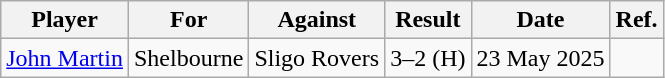<table class="wikitable">
<tr>
<th>Player</th>
<th>For</th>
<th>Against</th>
<th style="text-align:center">Result</th>
<th>Date</th>
<th>Ref.</th>
</tr>
<tr>
<td align=left> <a href='#'>John Martin</a></td>
<td>Shelbourne</td>
<td>Sligo Rovers</td>
<td>3–2 (H)</td>
<td>23 May 2025</td>
<td></td>
</tr>
</table>
